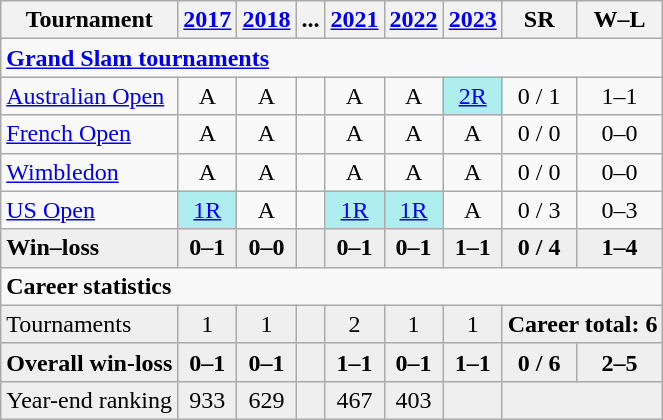<table class="wikitable" style="text-align:center">
<tr>
<th>Tournament</th>
<th><a href='#'>2017</a></th>
<th><a href='#'>2018</a></th>
<th>...</th>
<th><a href='#'>2021</a></th>
<th><a href='#'>2022</a></th>
<th><a href='#'>2023</a></th>
<th>SR</th>
<th>W–L</th>
</tr>
<tr>
<td colspan="10" align="left"><strong><a href='#'>Grand Slam tournaments</a></strong></td>
</tr>
<tr>
<td style="text-align:left"><a href='#'>Australian Open</a></td>
<td>A</td>
<td>A</td>
<td></td>
<td>A</td>
<td>A</td>
<td style="background:#afeeee"><a href='#'>2R</a></td>
<td>0 / 1</td>
<td>1–1</td>
</tr>
<tr>
<td style="text-align:left"><a href='#'>French Open</a></td>
<td>A</td>
<td>A</td>
<td></td>
<td>A</td>
<td>A</td>
<td>A</td>
<td>0 / 0</td>
<td>0–0</td>
</tr>
<tr>
<td align="left"><a href='#'>Wimbledon</a></td>
<td>A</td>
<td>A</td>
<td></td>
<td>A</td>
<td>A</td>
<td>A</td>
<td>0 / 0</td>
<td>0–0</td>
</tr>
<tr>
<td style="text-align:left"><a href='#'>US Open</a></td>
<td style="background:#afeeee"><a href='#'>1R</a></td>
<td>A</td>
<td></td>
<td style="background:#afeeee"><a href='#'>1R</a></td>
<td style="background:#afeeee"><a href='#'>1R</a></td>
<td>A</td>
<td>0 / 3</td>
<td>0–3</td>
</tr>
<tr style="background:#efefef;font-weight:bold">
<td style="text-align:left">Win–loss</td>
<td>0–1</td>
<td>0–0</td>
<td></td>
<td>0–1</td>
<td>0–1</td>
<td>1–1</td>
<td>0 / 4</td>
<td>1–4</td>
</tr>
<tr>
<td colspan="10" align="left"><strong>Career statistics</strong></td>
</tr>
<tr bgcolor="efefef">
<td align="left">Tournaments</td>
<td>1</td>
<td>1</td>
<td></td>
<td>2</td>
<td>1</td>
<td>1</td>
<td colspan="3"><strong>Career total: 6</strong></td>
</tr>
<tr style="background:#efefef;font-weight:bold">
<td align="left">Overall win-loss</td>
<td>0–1</td>
<td>0–1</td>
<td></td>
<td>1–1</td>
<td>0–1</td>
<td>1–1</td>
<td>0 / 6</td>
<td>2–5</td>
</tr>
<tr bgcolor="efefef">
<td align="left">Year-end ranking</td>
<td>933</td>
<td>629</td>
<td></td>
<td>467</td>
<td>403</td>
<td></td>
<td colspan="3"></td>
</tr>
</table>
